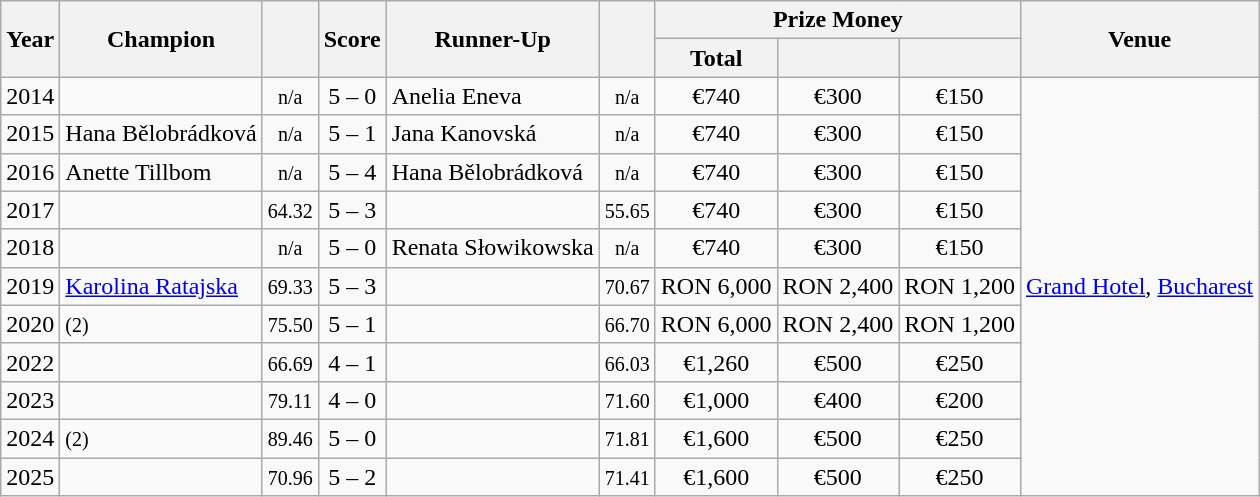<table class="wikitable sortable">
<tr>
<th rowspan=2>Year</th>
<th rowspan=2>Champion</th>
<th rowspan=2></th>
<th rowspan=2>Score</th>
<th rowspan=2>Runner-Up</th>
<th rowspan=2></th>
<th colspan=3>Prize Money</th>
<th rowspan=2>Venue</th>
</tr>
<tr>
<th>Total</th>
<th></th>
<th></th>
</tr>
<tr>
<td>2014</td>
<td></td>
<td align=center><small><span>n/a</span></small></td>
<td align=center>5 – 0</td>
<td> Anelia Eneva</td>
<td align=center><small><span>n/a</span></small></td>
<td align=center>€740</td>
<td align=center>€300</td>
<td align=center>€150</td>
<td rowspan=11><a href='#'>Grand Hotel</a>, <a href='#'>Bucharest</a></td>
</tr>
<tr>
<td>2015</td>
<td> Hana Bělobrádková</td>
<td align=center><small><span>n/a</span></small></td>
<td align=center>5 – 1</td>
<td> Jana Kanovská</td>
<td align=center><small><span>n/a</span></small></td>
<td align=center>€740</td>
<td align=center>€300</td>
<td align=center>€150</td>
</tr>
<tr>
<td>2016</td>
<td> Anette Tillbom</td>
<td align=center><small><span>n/a</span></small></td>
<td align=center>5 – 4</td>
<td> Hana Bělobrádková</td>
<td align=center><small><span>n/a</span></small></td>
<td align=center>€740</td>
<td align=center>€300</td>
<td align=center>€150</td>
</tr>
<tr>
<td>2017</td>
<td></td>
<td align=center><small><span>64.32</span></small></td>
<td align=center>5 – 3</td>
<td></td>
<td align=center><small><span>55.65</span></small></td>
<td align=center>€740</td>
<td align=center>€300</td>
<td align=center>€150</td>
</tr>
<tr>
<td>2018</td>
<td></td>
<td align=center><small><span>n/a</span></small></td>
<td align=center>5 – 0</td>
<td> Renata Słowikowska</td>
<td align=center><small><span>n/a</span></small></td>
<td align=center>€740</td>
<td align=center>€300</td>
<td align=center>€150</td>
</tr>
<tr>
<td>2019</td>
<td> <a href='#'>Karolina Ratajska</a></td>
<td align=center><small><span>69.33</span></small></td>
<td align=center>5 – 3</td>
<td></td>
<td align=center><small><span>70.67</span></small></td>
<td align=center>RON 6,000</td>
<td align=center>RON 2,400</td>
<td align=center>RON 1,200</td>
</tr>
<tr>
<td>2020</td>
<td> <small>(2)</small></td>
<td align=center><small><span>75.50</span></small></td>
<td align=center>5 – 1</td>
<td></td>
<td align=center><small><span>66.70</span></small></td>
<td align=center>RON 6,000</td>
<td align=center>RON 2,400</td>
<td align=center>RON 1,200</td>
</tr>
<tr>
<td>2022</td>
<td></td>
<td align=center><small><span>66.69</span></small></td>
<td align=center>4 – 1</td>
<td></td>
<td align=center><small><span>66.03</span></small></td>
<td align=center>€1,260</td>
<td align=center>€500</td>
<td align=center>€250</td>
</tr>
<tr>
<td>2023</td>
<td></td>
<td align=center><small><span>79.11</span></small></td>
<td align=center>4 – 0</td>
<td></td>
<td align=center><small><span>71.60</span></small></td>
<td align=center>€1,000</td>
<td align=center>€400</td>
<td align=center>€200</td>
</tr>
<tr>
<td>2024</td>
<td> <small>(2)</small></td>
<td align=center><small><span>89.46</span></small></td>
<td align=center>5 – 0</td>
<td></td>
<td align=center><small><span>71.81</span></small></td>
<td align=center>€1,600</td>
<td align=center>€500</td>
<td align=center>€250</td>
</tr>
<tr>
<td>2025</td>
<td></td>
<td align=center><small><span>70.96</span></small></td>
<td align=center>5 – 2</td>
<td></td>
<td align=center><small><span>71.41</span></small></td>
<td align=center>€1,600</td>
<td align=center>€500</td>
<td align=center>€250</td>
</tr>
</table>
